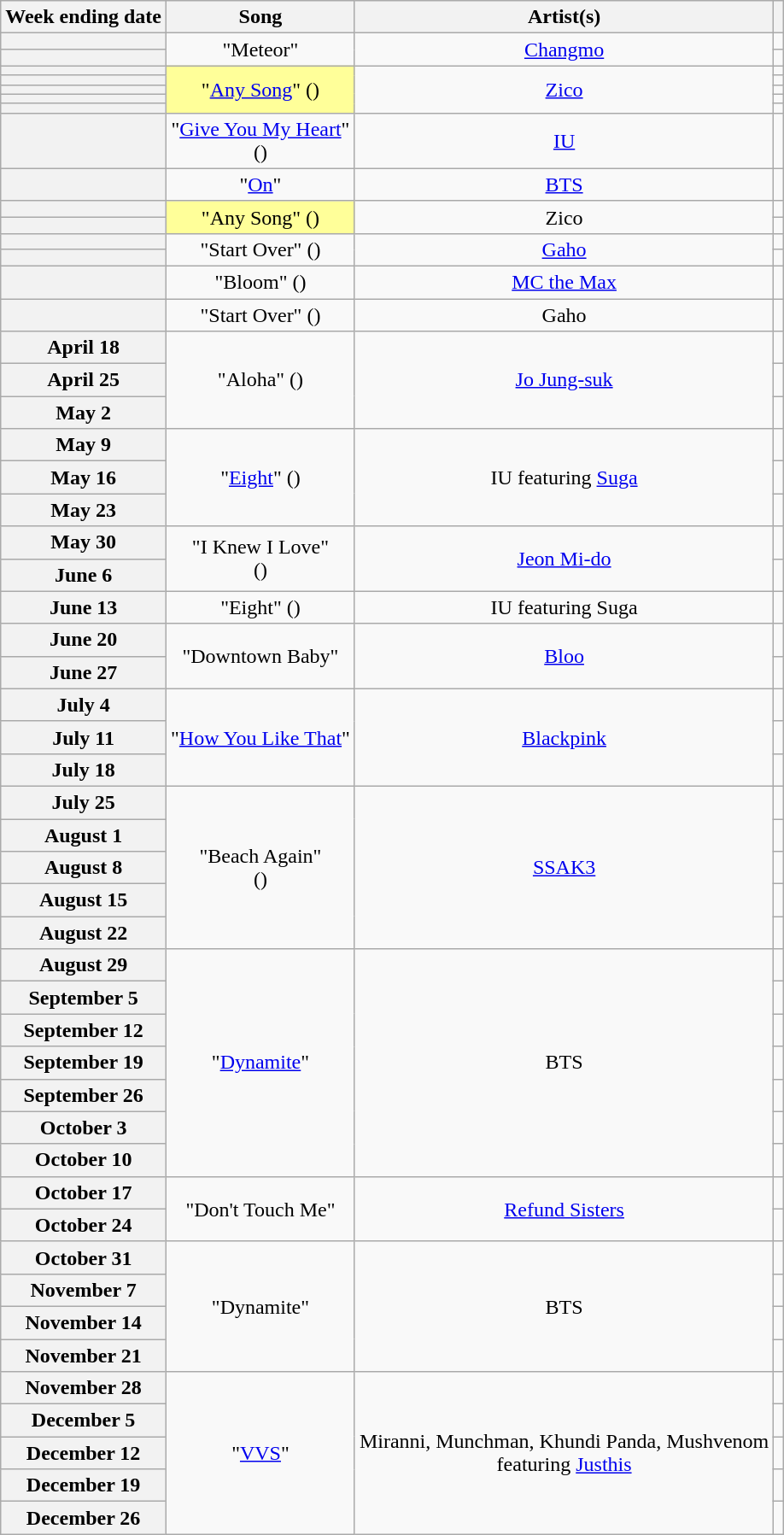<table class="wikitable plainrowheaders sortable" style="text-align:center">
<tr>
<th>Week ending date</th>
<th>Song</th>
<th>Artist(s)</th>
<th class="unsortable"></th>
</tr>
<tr>
<th scope="row"></th>
<td rowspan="2">"Meteor"</td>
<td rowspan="2"><a href='#'>Changmo</a></td>
<td></td>
</tr>
<tr>
<th scope="row"></th>
<td></td>
</tr>
<tr>
<th scope="row"></th>
<td bgcolor="#FFFF99" rowspan="5">"<a href='#'>Any Song</a>" () </td>
<td rowspan="5"><a href='#'>Zico</a></td>
<td></td>
</tr>
<tr>
<th scope="row"></th>
<td></td>
</tr>
<tr>
<th scope="row"></th>
<td></td>
</tr>
<tr>
<th scope="row"></th>
<td></td>
</tr>
<tr>
<th scope="row"></th>
<td></td>
</tr>
<tr>
<th scope="row"></th>
<td>"<a href='#'>Give You My Heart</a>"<br>()</td>
<td><a href='#'>IU</a></td>
<td></td>
</tr>
<tr>
<th scope="row"></th>
<td>"<a href='#'>On</a>"</td>
<td><a href='#'>BTS</a></td>
<td></td>
</tr>
<tr>
<th scope="row"></th>
<td bgcolor="#FFFF99" rowspan="2">"Any Song" () </td>
<td rowspan="2">Zico</td>
<td></td>
</tr>
<tr>
<th scope="row"></th>
<td></td>
</tr>
<tr>
<th scope="row"></th>
<td rowspan="2">"Start Over" ()</td>
<td rowspan="2"><a href='#'>Gaho</a></td>
<td></td>
</tr>
<tr>
<th scope="row"></th>
<td></td>
</tr>
<tr>
<th scope="row"></th>
<td>"Bloom" ()</td>
<td><a href='#'>MC the Max</a></td>
<td></td>
</tr>
<tr>
<th scope="row"></th>
<td>"Start Over" ()</td>
<td>Gaho</td>
<td></td>
</tr>
<tr>
<th scope="row">April 18</th>
<td rowspan="3">"Aloha" ()</td>
<td rowspan="3"><a href='#'>Jo Jung-suk</a></td>
<td></td>
</tr>
<tr>
<th scope="row">April 25</th>
<td></td>
</tr>
<tr>
<th scope="row">May 2</th>
<td></td>
</tr>
<tr>
<th scope="row">May 9</th>
<td rowspan="3">"<a href='#'>Eight</a>" ()</td>
<td rowspan="3">IU featuring <a href='#'>Suga</a></td>
<td></td>
</tr>
<tr>
<th scope="row">May 16</th>
<td></td>
</tr>
<tr>
<th scope="row">May 23</th>
<td></td>
</tr>
<tr>
<th scope="row">May 30</th>
<td rowspan="2">"I Knew I Love"<br>()</td>
<td rowspan="2"><a href='#'>Jeon Mi-do</a></td>
<td></td>
</tr>
<tr>
<th scope="row">June 6</th>
<td></td>
</tr>
<tr>
<th scope="row">June 13</th>
<td>"Eight" ()</td>
<td>IU featuring Suga</td>
<td></td>
</tr>
<tr>
<th scope="row">June 20</th>
<td rowspan="2">"Downtown Baby"</td>
<td rowspan="2"><a href='#'>Bloo</a></td>
<td></td>
</tr>
<tr>
<th scope="row">June 27</th>
<td></td>
</tr>
<tr>
<th scope="row">July 4</th>
<td rowspan="3">"<a href='#'>How You Like That</a>"</td>
<td rowspan="3"><a href='#'>Blackpink</a></td>
<td></td>
</tr>
<tr>
<th scope="row">July 11</th>
<td></td>
</tr>
<tr>
<th scope="row">July 18</th>
<td></td>
</tr>
<tr>
<th scope="row">July 25</th>
<td rowspan="5">"Beach Again"<br>()</td>
<td rowspan="5"><a href='#'>SSAK3</a></td>
<td></td>
</tr>
<tr>
<th scope="row">August 1</th>
<td></td>
</tr>
<tr>
<th scope="row">August 8</th>
<td></td>
</tr>
<tr>
<th scope="row">August 15</th>
<td></td>
</tr>
<tr>
<th scope="row">August 22</th>
<td></td>
</tr>
<tr>
<th scope="row">August 29</th>
<td rowspan="7">"<a href='#'>Dynamite</a>"</td>
<td rowspan="7">BTS</td>
<td></td>
</tr>
<tr>
<th scope="row">September 5</th>
<td></td>
</tr>
<tr>
<th scope="row">September 12</th>
<td></td>
</tr>
<tr>
<th scope="row">September 19</th>
<td></td>
</tr>
<tr>
<th scope="row">September 26</th>
<td></td>
</tr>
<tr>
<th scope="row">October 3</th>
<td></td>
</tr>
<tr>
<th scope="row">October 10</th>
<td></td>
</tr>
<tr>
<th scope="row">October 17</th>
<td rowspan="2">"Don't Touch Me"</td>
<td rowspan="2"><a href='#'>Refund Sisters</a></td>
<td></td>
</tr>
<tr>
<th scope="row">October 24</th>
<td></td>
</tr>
<tr>
<th scope="row">October 31</th>
<td rowspan="4">"Dynamite"</td>
<td rowspan="4">BTS</td>
<td></td>
</tr>
<tr>
<th scope="row">November 7</th>
<td></td>
</tr>
<tr>
<th scope="row">November 14</th>
<td></td>
</tr>
<tr>
<th scope="row">November 21</th>
<td></td>
</tr>
<tr>
<th scope="row">November 28</th>
<td rowspan="5">"<a href='#'>VVS</a>"</td>
<td rowspan="5">Miranni, Munchman, Khundi Panda, Mushvenom<br>featuring <a href='#'>Justhis</a></td>
<td></td>
</tr>
<tr>
<th scope="row">December 5</th>
<td></td>
</tr>
<tr>
<th scope="row">December 12</th>
<td></td>
</tr>
<tr>
<th scope="row">December 19</th>
<td></td>
</tr>
<tr>
<th scope="row">December 26</th>
<td></td>
</tr>
</table>
